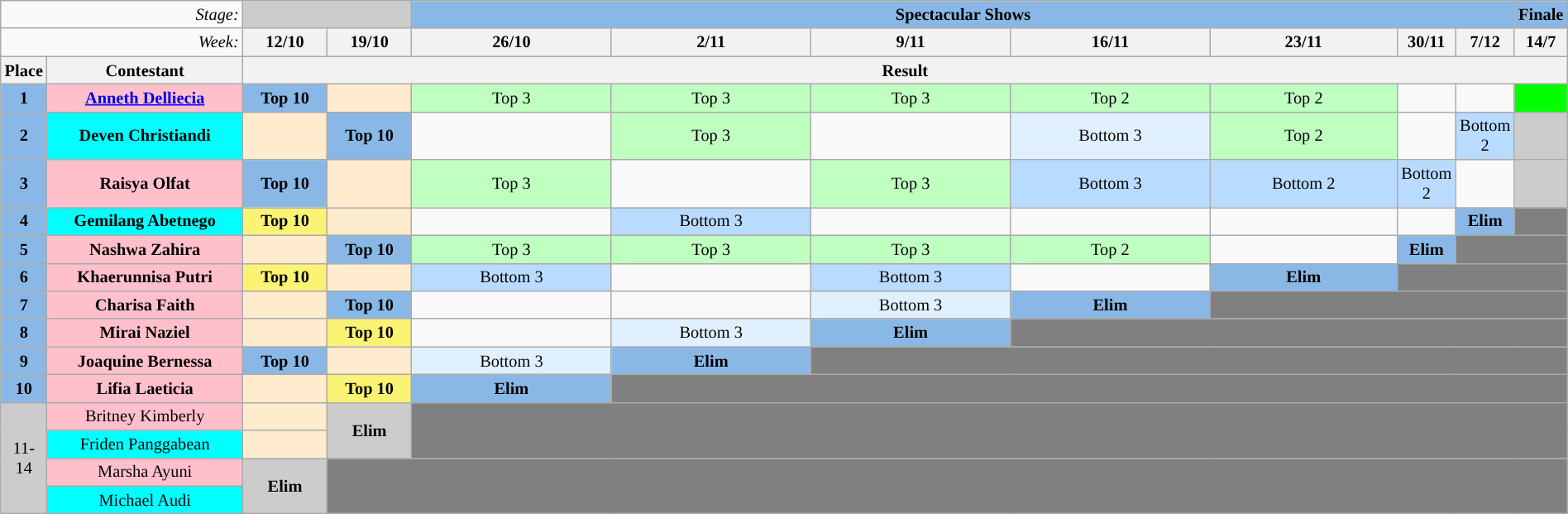<table class="wikitable" style="margin:1em auto; text-align:center; font-size:85%">
<tr>
<td colspan="2" style="text-align:right;"><em>Stage:</em></td>
<td colspan="2" style="width:5%; background:#ccc;"></td>
<td colspan="7" style="background:#8ab8e6;"><strong>Spectacular Shows</strong></td>
<td style="background:#8ab8e6;"><strong>Finale</strong></td>
</tr>
<tr>
<td colspan="2" style="text-align:right;"><em>Week:</em></td>
<th style="width:6%">12/10</th>
<th style="width:6%">19/10</th>
<th style="width:6%">26/10</th>
<th style="width:6%">2/11</th>
<th style="width:6%">9/11</th>
<th style="width:6%">16/11</th>
<th style="width:6%">23/11</th>
<th style="width:6%">30/11</th>
<th style="width:6%">7/12</th>
<th Styld="width:6%">14/7</th>
</tr>
<tr>
<th>Place</th>
<th style="width:14%">Contestant</th>
<th colspan="10">Result</th>
</tr>
<tr>
<td style="background:#8ab8e6;"><strong>1</strong></td>
<td style="background:pink;"><strong><a href='#'>Anneth Delliecia</a></strong></td>
<td style="background:#8ab8e6;"><strong>Top 10</strong></td>
<td style="background:#FFEBCD;"></td>
<td style="background:#bfffc0;">Top 3</td>
<td style="background:#bfffc0;">Top 3</td>
<td style="background:#bfffc0;">Top 3</td>
<td style="background:#bfffc0;">Top 2</td>
<td style="background:#bfffc0;">Top 2</td>
<td></td>
<td></td>
<td style="background:lime;" width:12%;"><strong></strong></td>
</tr>
<tr>
<td style="background:#8ab8e6;"><strong>2</strong></td>
<td style="background:cyan;"><strong>Deven Christiandi</strong></td>
<td style="background:#FFEBCD;"></td>
<td style="background:#8ab8e6;"><strong> Top 10 </strong></td>
<td></td>
<td style="background:#bfffc0;">Top 3</td>
<td></td>
<td style="background:#e0f0ff; width:15%;">Bottom 3</td>
<td style="background:#bfffc0;">Top 2</td>
<td></td>
<td style="background:#b8dbff; width:15%;">Bottom 2</td>
<td style="background:#ccc;" width:12%;"><strong></strong></td>
</tr>
<tr>
<td style="background:#8ab8e6;"><strong>3</strong></td>
<td style="background:pink;"><strong>Raisya Olfat</strong></td>
<td style="background:#8ab8e6;"><strong>Top 10</strong></td>
<td style="background:#FFEBCD;"></td>
<td style="background:#bfffc0;">Top 3</td>
<td></td>
<td style="background:#bfffc0;">Top 3</td>
<td style="background:#b8dbff; width:15%;">Bottom 3</td>
<td style="background:#b8dbff; width:15%;">Bottom 2</td>
<td style="background:#b8dbff; width:15%;">Bottom 2</td>
<td></td>
<td style="background:#ccc;" width:12%;"><strong></strong></td>
</tr>
<tr>
<td style="background:#8ab8e6;"><strong>4</strong></td>
<td style="background:cyan;"><strong>Gemilang Abetnego</strong></td>
<td style="background:#fbf373;"><strong>Top 10</strong></td>
<td style="background:#FFEBCD;"></td>
<td></td>
<td style="background:#b8dbff; width:15%;">Bottom 3</td>
<td></td>
<td></td>
<td></td>
<td></td>
<td style="background:#8ab8e6;" width:7%;"><strong>Elim</strong></td>
<td style="background:grey;" colspan=15></td>
</tr>
<tr>
<td style="background:#8ab8e6;"><strong>5</strong></td>
<td style="background:pink;"><strong>Nashwa Zahira</strong></td>
<td style="background:#FFEBCD; "></td>
<td style="background:#8ab8e6;"><strong>Top 10</strong></td>
<td style="background:#bfffc0;">Top 3</td>
<td style="background:#bfffc0;">Top 3</td>
<td style="background:#bfffc0;">Top 3</td>
<td style="background:#bfffc0;">Top 2</td>
<td></td>
<td style="background:#8ab8e6;" width:7%;"><strong>Elim</strong></td>
<td style="background:grey;" colspan=15></td>
</tr>
<tr>
<td style="background:#8ab8e6;"><strong>6</strong></td>
<td style="background:pink;"><strong>Khaerunnisa Putri</strong></td>
<td style="background:#fbf373;"><strong>Top 10</strong></td>
<td style="background:#FFEBCD;"></td>
<td style="background:#b8dbff; width:15%;">Bottom 3</td>
<td></td>
<td style="background:#b8dbff; width:15%;">Bottom 3</td>
<td></td>
<td style="background:#8ab8e6;" width:7%;"><strong>Elim</strong></td>
<td style="background:grey;" colspan=15></td>
</tr>
<tr>
<td style="background:#8ab8e6;"><strong>7</strong></td>
<td style="background:pink;"><strong>Charisa Faith</strong></td>
<td style="background:#FFEBCD;"></td>
<td style="background:#8ab8e6;"><strong>Top 10</strong></td>
<td></td>
<td></td>
<td style="background:#e0f0ff; width:15%;">Bottom 3</td>
<td style="background:#8ab8e6;" width:7%;"><strong>Elim</strong></td>
<td style="background:grey;" colspan=15></td>
</tr>
<tr>
<td style="background:#8ab8e6;"><strong>8</strong></td>
<td style="background:pink;"><strong>Mirai Naziel</strong></td>
<td style="background:#FFEBCD;"></td>
<td style="background:#fbf373;"><strong>Top 10</strong></td>
<td></td>
<td style="background:#e0f0ff; width:15%;">Bottom 3</td>
<td style="background:#8ab8e6;" width:7%;"><strong>Elim</strong></td>
<td style="background:grey;" colspan=15></td>
</tr>
<tr>
<td style="background:#8ab8e6;"><strong>9</strong></td>
<td style="background:pink;"><strong>Joaquine Bernessa</strong></td>
<td style="background:#8ab8e6;"><strong>Top 10</strong></td>
<td style="background:#FFEBCD;"></td>
<td style="background:#e0f0ff; width:15%;">Bottom 3</td>
<td style="background:#8ab8e6;" width:7%;"><strong>Elim</strong></td>
<td style="background:grey;" colspan=15></td>
</tr>
<tr>
<td style="background:#8ab8e6;"><strong>10</strong></td>
<td style="background:pink;"><strong>Lifia Laeticia</strong></td>
<td style="background:#FFEBCD;"></td>
<td style="background:#fbf373;"><strong>Top 10</strong></td>
<td style="background:#8ab8e6;" width:7%;"><strong>Elim</strong></td>
<td style="background:grey;" colspan=15></td>
</tr>
<tr>
<td style="background:#ccc;" rowspan=4>11-14</td>
<td style="background:pink;">Britney Kimberly</td>
<td style="background:#FFEBCD;"></td>
<td style="background:#ccc;" width:7%;" rowspan=2><strong>Elim</strong></td>
<td style="background:grey;" colspan=17 rowspan=2></td>
</tr>
<tr>
<td style="background:cyan;">Friden Panggabean</td>
<td style="background:#FFEBCD;"></td>
</tr>
<tr>
<td style="background:pink;">Marsha Ayuni</td>
<td style="background:#ccc;" width:7%;" rowspan=2><strong>Elim</strong></td>
<td style="background:grey;" colspan=17 rowspan=2></td>
</tr>
<tr>
<td style="background:cyan;">Michael Audi</td>
</tr>
</table>
